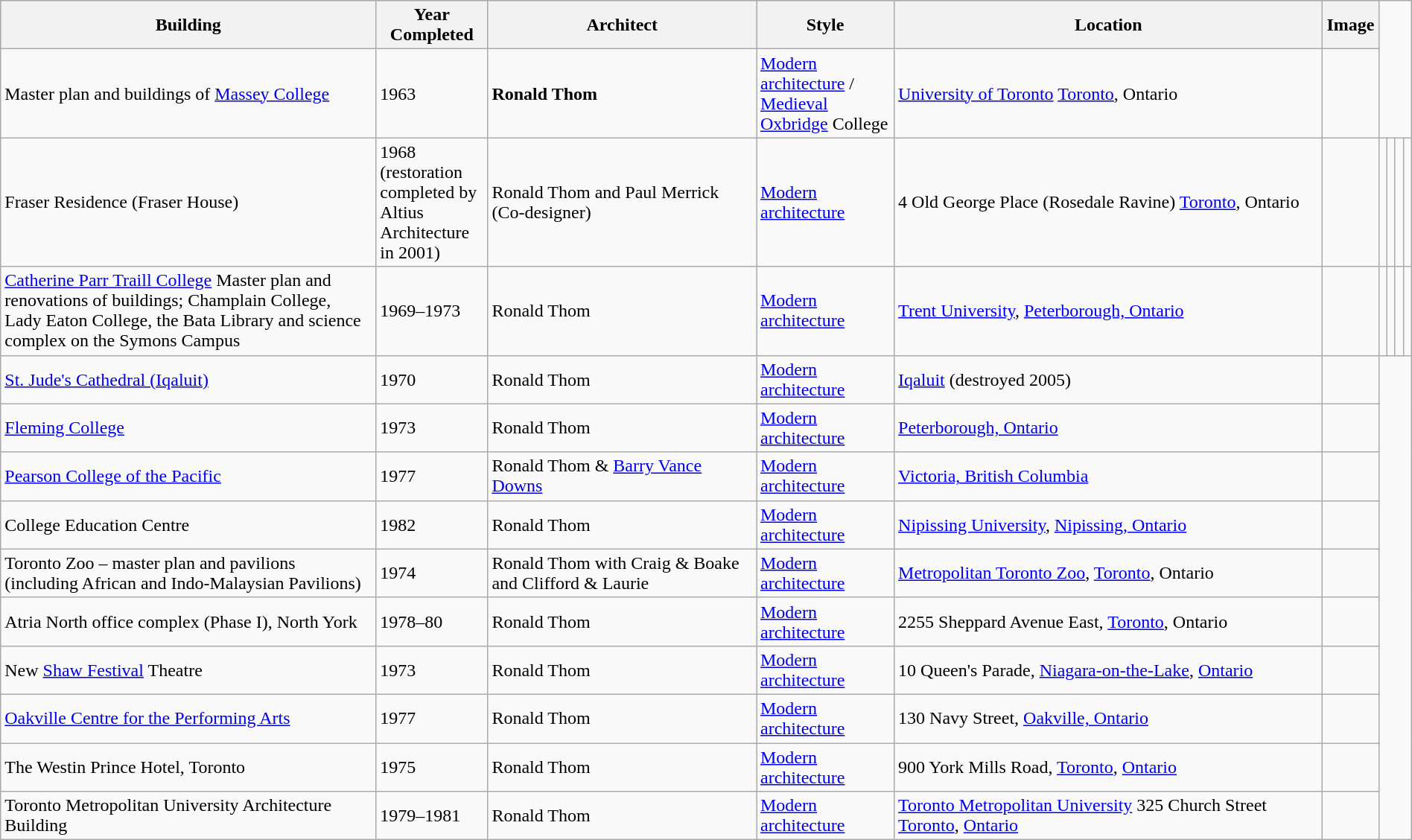<table class="wikitable sortable" style="margin:1em auto;">
<tr style="background:lightblue;">
<th width=28%>Building</th>
<th width=8%>Year Completed</th>
<th width=20%>Architect</th>
<th width=10%>Style</th>
<th width=32%>Location</th>
<th width=7%>Image</th>
</tr>
<tr>
<td>Master plan and buildings of <a href='#'>Massey College</a></td>
<td>1963</td>
<td><strong>Ronald Thom</strong></td>
<td><a href='#'>Modern architecture</a> / <a href='#'>Medieval Oxbridge</a> College</td>
<td><a href='#'>University of Toronto</a> <a href='#'>Toronto</a>, Ontario</td>
<td></td>
</tr>
<tr>
<td>Fraser Residence (Fraser House)</td>
<td>1968 (restoration completed by Altius Architecture in 2001)</td>
<td>Ronald Thom  and Paul Merrick (Co-designer)</td>
<td><a href='#'>Modern architecture</a></td>
<td>4 Old George Place (Rosedale Ravine) <a href='#'>Toronto</a>, Ontario</td>
<td></td>
<td></td>
<td></td>
<td></td>
<td></td>
</tr>
<tr>
<td><a href='#'>Catherine Parr Traill College</a> Master plan and renovations of buildings; Champlain College, Lady Eaton College, the Bata Library and science complex on the Symons Campus</td>
<td>1969–1973</td>
<td>Ronald Thom</td>
<td><a href='#'>Modern architecture</a></td>
<td><a href='#'>Trent University</a>, <a href='#'>Peterborough, Ontario</a></td>
<td><br>
</td>
<td></td>
<td></td>
<td></td>
<td></td>
</tr>
<tr>
<td><a href='#'>St. Jude's Cathedral (Iqaluit)</a></td>
<td>1970</td>
<td>Ronald Thom</td>
<td><a href='#'>Modern architecture</a></td>
<td><a href='#'>Iqaluit</a> (destroyed 2005)</td>
<td></td>
</tr>
<tr>
<td><a href='#'>Fleming College</a></td>
<td>1973</td>
<td>Ronald Thom</td>
<td><a href='#'>Modern architecture</a></td>
<td><a href='#'>Peterborough, Ontario</a></td>
<td></td>
</tr>
<tr>
<td><a href='#'>Pearson College of the Pacific</a></td>
<td>1977</td>
<td>Ronald Thom & <a href='#'>Barry Vance Downs</a></td>
<td><a href='#'>Modern architecture</a></td>
<td><a href='#'>Victoria, British Columbia</a></td>
<td></td>
</tr>
<tr>
<td>College Education Centre</td>
<td>1982</td>
<td>Ronald Thom</td>
<td><a href='#'>Modern architecture</a></td>
<td><a href='#'>Nipissing University</a>, <a href='#'>Nipissing, Ontario</a></td>
<td></td>
</tr>
<tr>
<td>Toronto Zoo – master plan and pavilions (including African and Indo-Malaysian Pavilions)</td>
<td>1974</td>
<td>Ronald Thom with Craig & Boake and Clifford & Laurie</td>
<td><a href='#'>Modern architecture</a></td>
<td><a href='#'>Metropolitan Toronto Zoo</a>, <a href='#'>Toronto</a>, Ontario</td>
<td></td>
</tr>
<tr>
<td>Atria North office complex (Phase I), North York</td>
<td>1978–80</td>
<td>Ronald Thom</td>
<td><a href='#'>Modern architecture</a></td>
<td>2255 Sheppard Avenue East, <a href='#'>Toronto</a>, Ontario</td>
<td></td>
</tr>
<tr>
<td>New <a href='#'>Shaw Festival</a> Theatre</td>
<td>1973</td>
<td>Ronald Thom</td>
<td><a href='#'>Modern architecture</a></td>
<td>10 Queen's Parade, <a href='#'>Niagara-on-the-Lake</a>, <a href='#'>Ontario</a></td>
<td></td>
</tr>
<tr>
<td><a href='#'>Oakville Centre for the Performing Arts</a></td>
<td>1977</td>
<td>Ronald Thom</td>
<td><a href='#'>Modern architecture</a></td>
<td>130 Navy Street, <a href='#'>Oakville, Ontario</a></td>
<td></td>
</tr>
<tr>
<td>The Westin Prince Hotel, Toronto</td>
<td>1975</td>
<td>Ronald Thom</td>
<td><a href='#'>Modern architecture</a></td>
<td>900 York Mills Road, <a href='#'>Toronto</a>, <a href='#'>Ontario</a></td>
<td></td>
</tr>
<tr>
<td>Toronto Metropolitan University Architecture Building</td>
<td>1979–1981</td>
<td>Ronald Thom</td>
<td><a href='#'>Modern architecture</a></td>
<td><a href='#'>Toronto Metropolitan University</a> 325 Church Street <a href='#'>Toronto</a>, <a href='#'>Ontario</a></td>
<td></td>
</tr>
</table>
